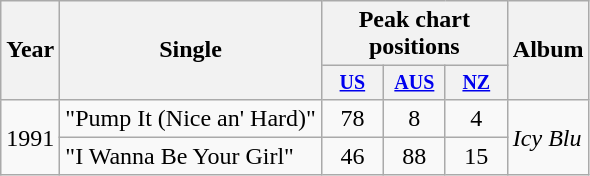<table class="wikitable" style="text-align:center;">
<tr>
<th rowspan="2">Year</th>
<th rowspan="2">Single</th>
<th colspan="3">Peak chart positions</th>
<th rowspan="2">Album</th>
</tr>
<tr style="font-size:smaller;">
<th width="35"><a href='#'>US</a><br></th>
<th width="35"><a href='#'>AUS</a><br></th>
<th width="35"><a href='#'>NZ</a><br></th>
</tr>
<tr>
<td rowspan="2">1991</td>
<td align="left">"Pump It (Nice an' Hard)"</td>
<td>78</td>
<td>8</td>
<td>4</td>
<td align="left" rowspan="2"><em>Icy Blu</em></td>
</tr>
<tr>
<td align="left">"I Wanna Be Your Girl"</td>
<td>46</td>
<td>88</td>
<td>15</td>
</tr>
</table>
